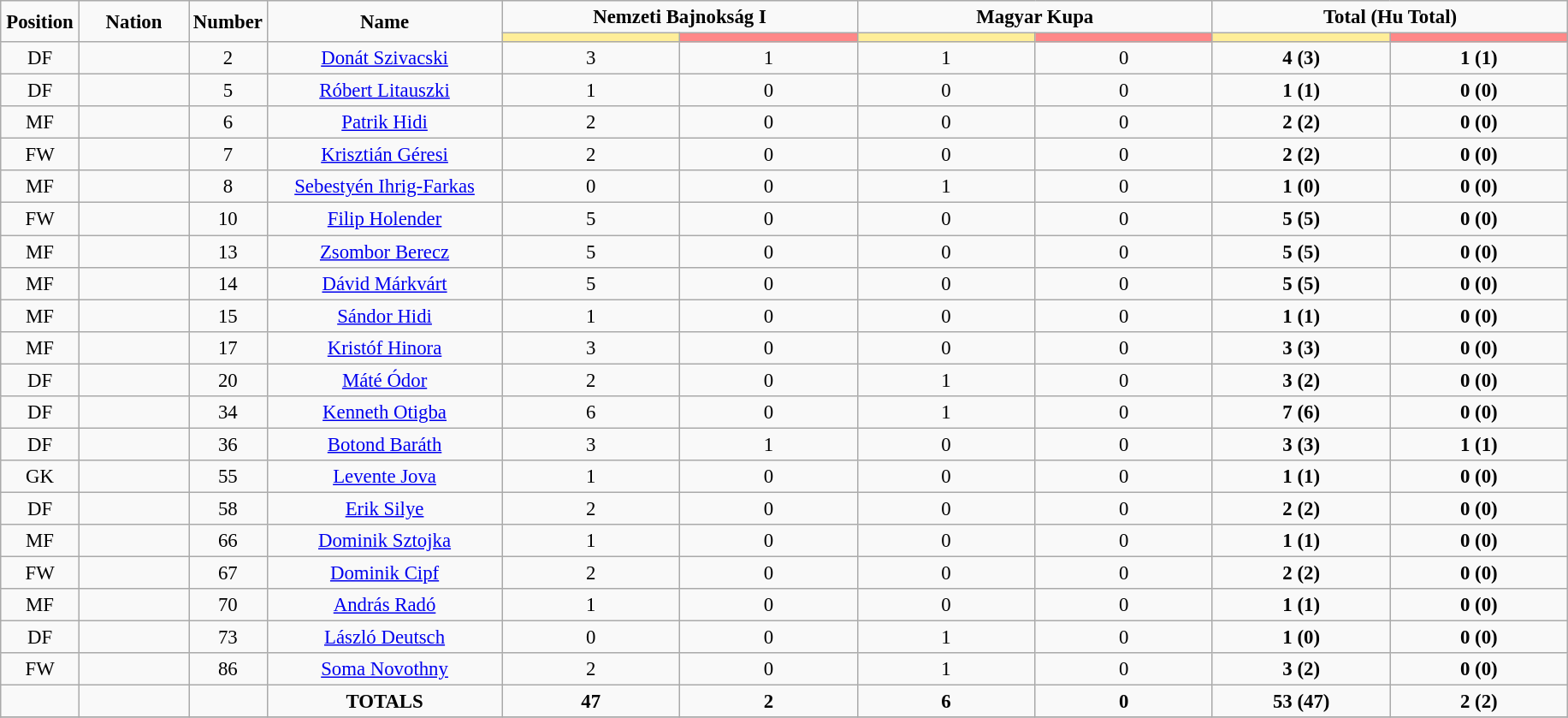<table class="wikitable" style="font-size: 95%; text-align: center;">
<tr>
<td rowspan="2" width="5%" align="center"><strong>Position</strong></td>
<td rowspan="2" width="7%" align="center"><strong>Nation</strong></td>
<td rowspan="2" width="5%" align="center"><strong>Number</strong></td>
<td rowspan="2" width="15%" align="center"><strong>Name</strong></td>
<td colspan="2" align="center"><strong>Nemzeti Bajnokság I</strong></td>
<td colspan="2" align="center"><strong>Magyar Kupa</strong></td>
<td colspan="2" align="center"><strong>Total (Hu Total)</strong></td>
</tr>
<tr>
<th width=60 style="background: #FFEE99"></th>
<th width=60 style="background: #FF8888"></th>
<th width=60 style="background: #FFEE99"></th>
<th width=60 style="background: #FF8888"></th>
<th width=60 style="background: #FFEE99"></th>
<th width=60 style="background: #FF8888"></th>
</tr>
<tr>
<td>DF</td>
<td></td>
<td>2</td>
<td><a href='#'>Donát Szivacski</a></td>
<td>3</td>
<td>1</td>
<td>1</td>
<td>0</td>
<td><strong>4 (3)</strong></td>
<td><strong>1 (1)</strong></td>
</tr>
<tr>
<td>DF</td>
<td></td>
<td>5</td>
<td><a href='#'>Róbert Litauszki</a></td>
<td>1</td>
<td>0</td>
<td>0</td>
<td>0</td>
<td><strong>1 (1)</strong></td>
<td><strong>0 (0)</strong></td>
</tr>
<tr>
<td>MF</td>
<td></td>
<td>6</td>
<td><a href='#'>Patrik Hidi</a></td>
<td>2</td>
<td>0</td>
<td>0</td>
<td>0</td>
<td><strong>2 (2)</strong></td>
<td><strong>0 (0)</strong></td>
</tr>
<tr>
<td>FW</td>
<td></td>
<td>7</td>
<td><a href='#'>Krisztián Géresi</a></td>
<td>2</td>
<td>0</td>
<td>0</td>
<td>0</td>
<td><strong>2 (2)</strong></td>
<td><strong>0 (0)</strong></td>
</tr>
<tr>
<td>MF</td>
<td></td>
<td>8</td>
<td><a href='#'>Sebestyén Ihrig-Farkas</a></td>
<td>0</td>
<td>0</td>
<td>1</td>
<td>0</td>
<td><strong>1 (0)</strong></td>
<td><strong>0 (0)</strong></td>
</tr>
<tr>
<td>FW</td>
<td></td>
<td>10</td>
<td><a href='#'>Filip Holender</a></td>
<td>5</td>
<td>0</td>
<td>0</td>
<td>0</td>
<td><strong>5 (5)</strong></td>
<td><strong>0 (0)</strong></td>
</tr>
<tr>
<td>MF</td>
<td></td>
<td>13</td>
<td><a href='#'>Zsombor Berecz</a></td>
<td>5</td>
<td>0</td>
<td>0</td>
<td>0</td>
<td><strong>5 (5)</strong></td>
<td><strong>0 (0)</strong></td>
</tr>
<tr>
<td>MF</td>
<td></td>
<td>14</td>
<td><a href='#'>Dávid Márkvárt</a></td>
<td>5</td>
<td>0</td>
<td>0</td>
<td>0</td>
<td><strong>5 (5)</strong></td>
<td><strong>0 (0)</strong></td>
</tr>
<tr>
<td>MF</td>
<td></td>
<td>15</td>
<td><a href='#'>Sándor Hidi</a></td>
<td>1</td>
<td>0</td>
<td>0</td>
<td>0</td>
<td><strong>1 (1)</strong></td>
<td><strong>0 (0)</strong></td>
</tr>
<tr>
<td>MF</td>
<td></td>
<td>17</td>
<td><a href='#'>Kristóf Hinora</a></td>
<td>3</td>
<td>0</td>
<td>0</td>
<td>0</td>
<td><strong>3 (3)</strong></td>
<td><strong>0 (0)</strong></td>
</tr>
<tr>
<td>DF</td>
<td></td>
<td>20</td>
<td><a href='#'>Máté Ódor</a></td>
<td>2</td>
<td>0</td>
<td>1</td>
<td>0</td>
<td><strong>3 (2)</strong></td>
<td><strong>0 (0)</strong></td>
</tr>
<tr>
<td>DF</td>
<td></td>
<td>34</td>
<td><a href='#'>Kenneth Otigba</a></td>
<td>6</td>
<td>0</td>
<td>1</td>
<td>0</td>
<td><strong>7 (6)</strong></td>
<td><strong>0 (0)</strong></td>
</tr>
<tr>
<td>DF</td>
<td></td>
<td>36</td>
<td><a href='#'>Botond Baráth</a></td>
<td>3</td>
<td>1</td>
<td>0</td>
<td>0</td>
<td><strong>3 (3)</strong></td>
<td><strong>1 (1)</strong></td>
</tr>
<tr>
<td>GK</td>
<td></td>
<td>55</td>
<td><a href='#'>Levente Jova</a></td>
<td>1</td>
<td>0</td>
<td>0</td>
<td>0</td>
<td><strong>1 (1)</strong></td>
<td><strong>0 (0)</strong></td>
</tr>
<tr>
<td>DF</td>
<td></td>
<td>58</td>
<td><a href='#'>Erik Silye</a></td>
<td>2</td>
<td>0</td>
<td>0</td>
<td>0</td>
<td><strong>2 (2)</strong></td>
<td><strong>0 (0)</strong></td>
</tr>
<tr>
<td>MF</td>
<td></td>
<td>66</td>
<td><a href='#'>Dominik Sztojka</a></td>
<td>1</td>
<td>0</td>
<td>0</td>
<td>0</td>
<td><strong>1 (1)</strong></td>
<td><strong>0 (0)</strong></td>
</tr>
<tr>
<td>FW</td>
<td></td>
<td>67</td>
<td><a href='#'>Dominik Cipf</a></td>
<td>2</td>
<td>0</td>
<td>0</td>
<td>0</td>
<td><strong>2 (2)</strong></td>
<td><strong>0 (0)</strong></td>
</tr>
<tr>
<td>MF</td>
<td></td>
<td>70</td>
<td><a href='#'>András Radó</a></td>
<td>1</td>
<td>0</td>
<td>0</td>
<td>0</td>
<td><strong>1 (1)</strong></td>
<td><strong>0 (0)</strong></td>
</tr>
<tr>
<td>DF</td>
<td></td>
<td>73</td>
<td><a href='#'>László Deutsch</a></td>
<td>0</td>
<td>0</td>
<td>1</td>
<td>0</td>
<td><strong>1 (0)</strong></td>
<td><strong>0 (0)</strong></td>
</tr>
<tr>
<td>FW</td>
<td></td>
<td>86</td>
<td><a href='#'>Soma Novothny</a></td>
<td>2</td>
<td>0</td>
<td>1</td>
<td>0</td>
<td><strong>3 (2)</strong></td>
<td><strong>0 (0)</strong></td>
</tr>
<tr>
<td></td>
<td></td>
<td></td>
<td><strong>TOTALS</strong></td>
<td><strong>47</strong></td>
<td><strong>2</strong></td>
<td><strong>6</strong></td>
<td><strong>0</strong></td>
<td><strong>53 (47)</strong></td>
<td><strong>2 (2)</strong></td>
</tr>
<tr>
</tr>
</table>
